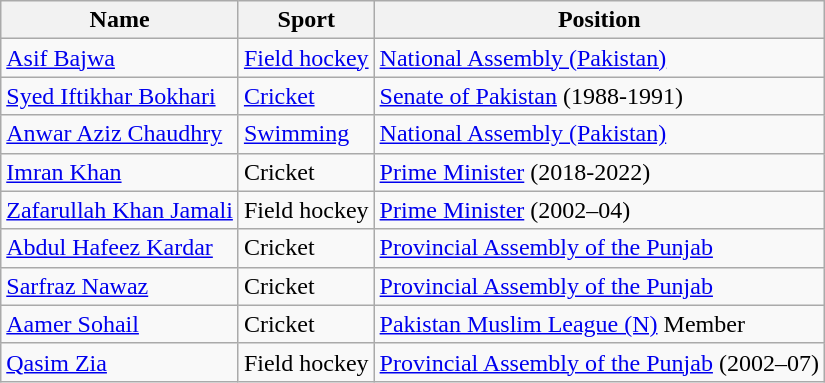<table class="wikitable">
<tr>
<th>Name</th>
<th>Sport</th>
<th>Position</th>
</tr>
<tr>
<td data-sort-value="Bajwa,Asif"><a href='#'>Asif Bajwa</a></td>
<td><a href='#'>Field hockey</a></td>
<td><a href='#'>National Assembly (Pakistan)</a></td>
</tr>
<tr>
<td data-sort-value="Bokhari,Syed Iftikhar"><a href='#'>Syed Iftikhar Bokhari</a></td>
<td><a href='#'>Cricket</a></td>
<td><a href='#'>Senate of Pakistan</a> (1988-1991)</td>
</tr>
<tr>
<td data-sort-value="Chaudhry,Anwar Aziz"><a href='#'>Anwar Aziz Chaudhry</a></td>
<td><a href='#'>Swimming</a></td>
<td><a href='#'>National Assembly (Pakistan)</a></td>
</tr>
<tr>
<td data-sort-value="Khan,Imran"><a href='#'>Imran Khan</a></td>
<td>Cricket</td>
<td><a href='#'>Prime Minister</a> (2018-2022)</td>
</tr>
<tr>
<td data-sort-value="Jamali,Zafarullah Khan"><a href='#'>Zafarullah Khan Jamali</a></td>
<td>Field hockey</td>
<td><a href='#'>Prime Minister</a> (2002–04)</td>
</tr>
<tr>
<td data-sort-value="Kardar,Abdul Hafeez"><a href='#'>Abdul Hafeez Kardar</a></td>
<td>Cricket</td>
<td><a href='#'>Provincial Assembly of the Punjab</a></td>
</tr>
<tr>
<td data-sort-value="Nawaz,Sarfraz "><a href='#'>Sarfraz Nawaz</a></td>
<td>Cricket</td>
<td><a href='#'>Provincial Assembly of the Punjab</a></td>
</tr>
<tr>
<td data-sort-value="Sohail,Aamer "><a href='#'>Aamer Sohail</a></td>
<td>Cricket</td>
<td><a href='#'>Pakistan Muslim League (N)</a> Member</td>
</tr>
<tr>
<td data-sort-value="Zia,Qasim "><a href='#'>Qasim Zia</a></td>
<td>Field hockey</td>
<td><a href='#'>Provincial Assembly of the Punjab</a> (2002–07)</td>
</tr>
</table>
